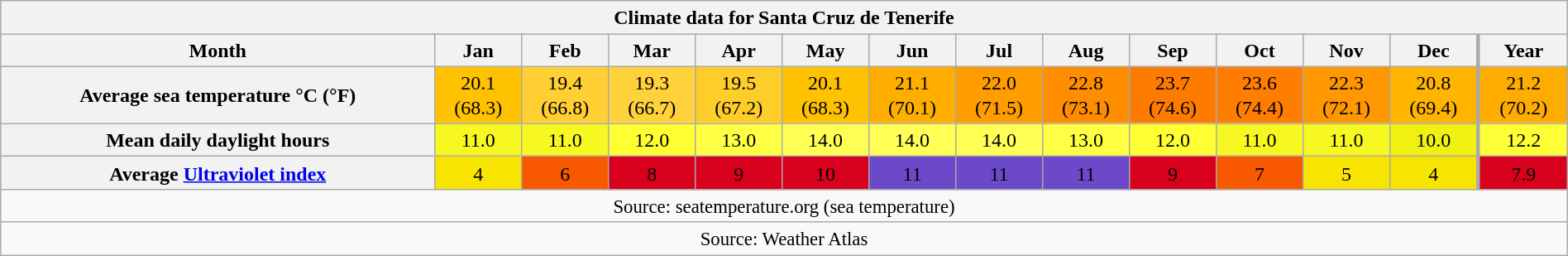<table style="width:100%;text-align:center;line-height:1.2em;margin-left:auto;margin-right:auto" class="wikitable mw-collapsible">
<tr>
<th Colspan=14>Climate data for Santa Cruz de Tenerife</th>
</tr>
<tr>
<th>Month</th>
<th>Jan</th>
<th>Feb</th>
<th>Mar</th>
<th>Apr</th>
<th>May</th>
<th>Jun</th>
<th>Jul</th>
<th>Aug</th>
<th>Sep</th>
<th>Oct</th>
<th>Nov</th>
<th>Dec</th>
<th style="border-left-width:medium">Year</th>
</tr>
<tr>
<th>Average sea temperature °C (°F)</th>
<td style="background:#ffc200; color:#000;">20.1<br>(68.3)</td>
<td style="background:#ffcf33; color:#000;">19.4<br>(66.8)</td>
<td style="background:#ffd13b; color:#000;">19.3<br>(66.7)</td>
<td style="background:#ffcd2a; color:#000;">19.5<br>(67.2)</td>
<td style="background:#ffc200; color:#000;">20.1<br>(68.3)</td>
<td style="background:#ffae00; color:#000;">21.1<br>(70.1)</td>
<td style="background:#ff9c00; color:#000;">22.0<br>(71.5)</td>
<td style="background:#ff8d00; color:#000;">22.8<br>(73.1)</td>
<td style="background:#ff7b00; color:#000;">23.7<br>(74.6)</td>
<td style="background:#ff7d00; color:#000;">23.6<br>(74.4)</td>
<td style="background:#ff9700; color:#000;">22.3<br>(72.1)</td>
<td style="background:#ffb400; color:#000;">20.8<br>(69.4)</td>
<td style="background:#ffac00; color:#000; border-left-width:medium;">21.2<br>(70.2)</td>
</tr>
<tr>
<th>Mean daily daylight hours</th>
<td style="background:#f7f722; color:#000;">11.0</td>
<td style="background:#f7f722; color:#000;">11.0</td>
<td style="background:#ff3; color:#000;">12.0</td>
<td style="background:#ff4; color:#000;">13.0</td>
<td style="background:#ff5; color:#000;">14.0</td>
<td style="background:#ff5; color:#000;">14.0</td>
<td style="background:#ff5; color:#000;">14.0</td>
<td style="background:#ff4; color:#000;">13.0</td>
<td style="background:#ff3; color:#000;">12.0</td>
<td style="background:#f7f722; color:#000;">11.0</td>
<td style="background:#f7f722; color:#000;">11.0</td>
<td style="background:#f0f011; color:#000;">10.0</td>
<td style="background:#ffff35; color:#000; border-left-width:medium;">12.2</td>
</tr>
<tr>
<th>Average <a href='#'>Ultraviolet index</a></th>
<td style="background:#f7e400; color:#000;">4</td>
<td style="background:#f85900; color:#000;">6</td>
<td style="background:#d8001d; color:#000;">8</td>
<td style="background:#d8001d; color:#000;">9</td>
<td style="background:#d8001d; color:#000;">10</td>
<td style="background:#6b49c8; color:#000;">11</td>
<td style="background:#6b49c8; color:#000;">11</td>
<td style="background:#6b49c8; color:#000;">11</td>
<td style="background:#d8001d; color:#000;">9</td>
<td style="background:#f85900; color:#000;">7</td>
<td style="background:#f7e400; color:#000;">5</td>
<td style="background:#f7e400; color:#000;">4</td>
<td style="background:#d8001d; color:#000; border-left-width:medium;">7.9</td>
</tr>
<tr>
<th Colspan=14 style="background:#f8f9fa;font-weight:normal;font-size:95%;">Source: seatemperature.org (sea temperature) </th>
</tr>
<tr>
<th Colspan=14 style="background:#f8f9fa;font-weight:normal;font-size:95%;">Source: Weather Atlas </th>
</tr>
</table>
